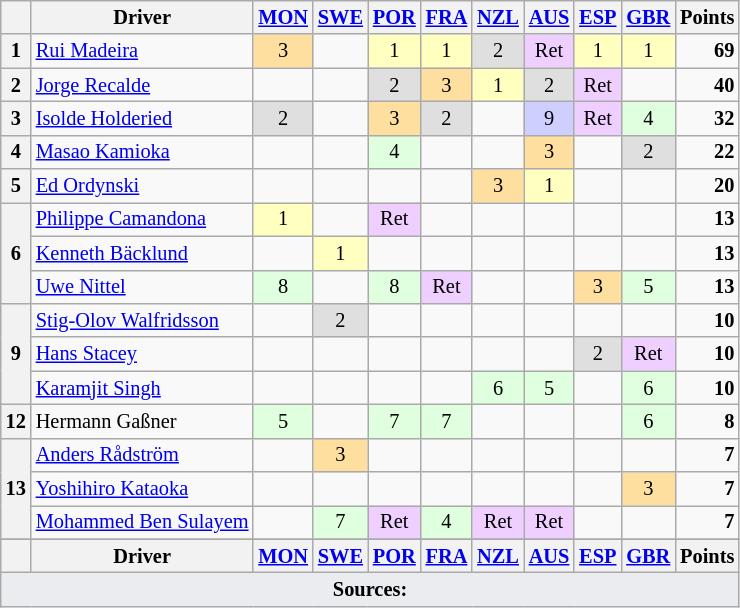<table class="wikitable" style="font-size: 85%; text-align: center;">
<tr valign="top">
<th valign="middle"></th>
<th valign="middle">Driver</th>
<th><a href='#'>MON</a><br></th>
<th><a href='#'>SWE</a><br></th>
<th><a href='#'>POR</a><br></th>
<th><a href='#'>FRA</a><br></th>
<th><a href='#'>NZL</a><br></th>
<th><a href='#'>AUS</a><br></th>
<th><a href='#'>ESP</a><br></th>
<th><a href='#'>GBR</a><br></th>
<th valign="middle">Points</th>
</tr>
<tr>
<th>1</th>
<td align="left"> <a href='#'>Rui Madeira</a></td>
<td style="background:#ffdf9f;">3</td>
<td></td>
<td style="background:#ffffbf;">1</td>
<td style="background:#ffffbf;">1</td>
<td style="background:#dfdfdf;">2</td>
<td style="background:#efcfff;">Ret</td>
<td style="background:#ffffbf;">1</td>
<td style="background:#ffffbf;">1</td>
<td align="right"><strong>69</strong></td>
</tr>
<tr>
<th>2</th>
<td align="left"> <a href='#'>Jorge Recalde</a></td>
<td></td>
<td></td>
<td style="background:#dfdfdf;">2</td>
<td style="background:#ffdf9f;">3</td>
<td style="background:#ffffbf;">1</td>
<td style="background:#dfdfdf;">2</td>
<td style="background:#efcfff;">Ret</td>
<td></td>
<td align="right"><strong>40</strong></td>
</tr>
<tr>
<th>3</th>
<td align="left"> <a href='#'>Isolde Holderied</a></td>
<td style="background:#dfdfdf;">2</td>
<td></td>
<td style="background:#ffdf9f;">3</td>
<td style="background:#dfdfdf;">2</td>
<td></td>
<td style="background:#cfcfff;">9</td>
<td style="background:#efcfff;">Ret</td>
<td style="background:#dfffdf;">4</td>
<td align="right"><strong>32</strong></td>
</tr>
<tr>
<th>4</th>
<td align="left"> <a href='#'>Masao Kamioka</a></td>
<td></td>
<td></td>
<td style="background:#dfffdf;">4</td>
<td></td>
<td></td>
<td style="background:#ffdf9f;">3</td>
<td></td>
<td style="background:#dfdfdf;">2</td>
<td align="right"><strong>22</strong></td>
</tr>
<tr>
<th>5</th>
<td align="left"> <a href='#'>Ed Ordynski</a></td>
<td></td>
<td></td>
<td></td>
<td></td>
<td style="background:#ffdf9f;">3</td>
<td style="background:#ffffbf;">1</td>
<td></td>
<td></td>
<td align="right"><strong>20</strong></td>
</tr>
<tr>
<th rowspan="3">6</th>
<td align="left"> <a href='#'>Philippe Camandona</a></td>
<td style="background:#ffffbf;">1</td>
<td></td>
<td style="background:#efcfff;">Ret</td>
<td></td>
<td></td>
<td></td>
<td></td>
<td></td>
<td align="right"><strong>13</strong></td>
</tr>
<tr>
<td align="left"> <a href='#'>Kenneth Bäcklund</a></td>
<td></td>
<td style="background:#ffffbf;">1</td>
<td></td>
<td></td>
<td></td>
<td></td>
<td></td>
<td></td>
<td align="right"><strong>13</strong></td>
</tr>
<tr>
<td align="left"> <a href='#'>Uwe Nittel</a></td>
<td style="background:#dfffdf;">8</td>
<td></td>
<td style="background:#dfffdf;">8</td>
<td style="background:#efcfff;">Ret</td>
<td></td>
<td></td>
<td style="background:#ffdf9f;">3</td>
<td style="background:#dfffdf;">5</td>
<td align="right"><strong>13</strong></td>
</tr>
<tr>
<th rowspan="3">9</th>
<td align="left"> <a href='#'>Stig-Olov Walfridsson</a></td>
<td></td>
<td style="background:#dfdfdf;">2</td>
<td></td>
<td></td>
<td></td>
<td></td>
<td></td>
<td></td>
<td align="right"><strong>10</strong></td>
</tr>
<tr>
<td align="left"> <a href='#'>Hans Stacey</a></td>
<td></td>
<td></td>
<td></td>
<td></td>
<td></td>
<td></td>
<td style="background:#dfdfdf;">2</td>
<td style="background:#efcfff;">Ret</td>
<td align="right"><strong>10</strong></td>
</tr>
<tr>
<td align="left"> <a href='#'>Karamjit Singh</a></td>
<td></td>
<td></td>
<td></td>
<td></td>
<td style="background:#dfffdf;">6</td>
<td style="background:#dfffdf;">5</td>
<td></td>
<td style="background:#dfffdf;">6</td>
<td align="right"><strong>10</strong></td>
</tr>
<tr>
<th>12</th>
<td align="left"> Hermann Gaßner</td>
<td style="background:#dfffdf;">5</td>
<td></td>
<td style="background:#dfffdf;">7</td>
<td style="background:#dfffdf;">7</td>
<td></td>
<td></td>
<td></td>
<td style="background:#dfffdf;">6</td>
<td align="right"><strong>8</strong></td>
</tr>
<tr>
<th rowspan="3">13</th>
<td align="left"> <a href='#'>Anders Rådström</a></td>
<td></td>
<td style="background:#ffdf9f;">3</td>
<td></td>
<td></td>
<td></td>
<td></td>
<td></td>
<td></td>
<td align="right"><strong>7</strong></td>
</tr>
<tr>
<td align="left"> <a href='#'>Yoshihiro Kataoka</a></td>
<td></td>
<td></td>
<td></td>
<td></td>
<td></td>
<td></td>
<td></td>
<td style="background:#ffdf9f;">3</td>
<td align="right"><strong>7</strong></td>
</tr>
<tr>
<td align="left"> <a href='#'>Mohammed Ben Sulayem</a></td>
<td></td>
<td style="background:#dfffdf;">7</td>
<td style="background:#efcfff;">Ret</td>
<td style="background:#dfffdf;">4</td>
<td style="background:#efcfff;">Ret</td>
<td style="background:#efcfff;">Ret</td>
<td></td>
<td></td>
<td align="right"><strong>7</strong></td>
</tr>
<tr>
</tr>
<tr valign="top">
<th valign="middle"></th>
<th valign="middle">Driver</th>
<th><a href='#'>MON</a><br></th>
<th><a href='#'>SWE</a><br></th>
<th><a href='#'>POR</a><br></th>
<th><a href='#'>FRA</a><br></th>
<th><a href='#'>NZL</a><br></th>
<th><a href='#'>AUS</a><br></th>
<th><a href='#'>ESP</a><br></th>
<th><a href='#'>GBR</a><br></th>
<th valign="middle">Points</th>
</tr>
<tr>
<td colspan="11" style="background-color:#EAECF0;text-align:center"><strong>Sources:</strong></td>
</tr>
</table>
